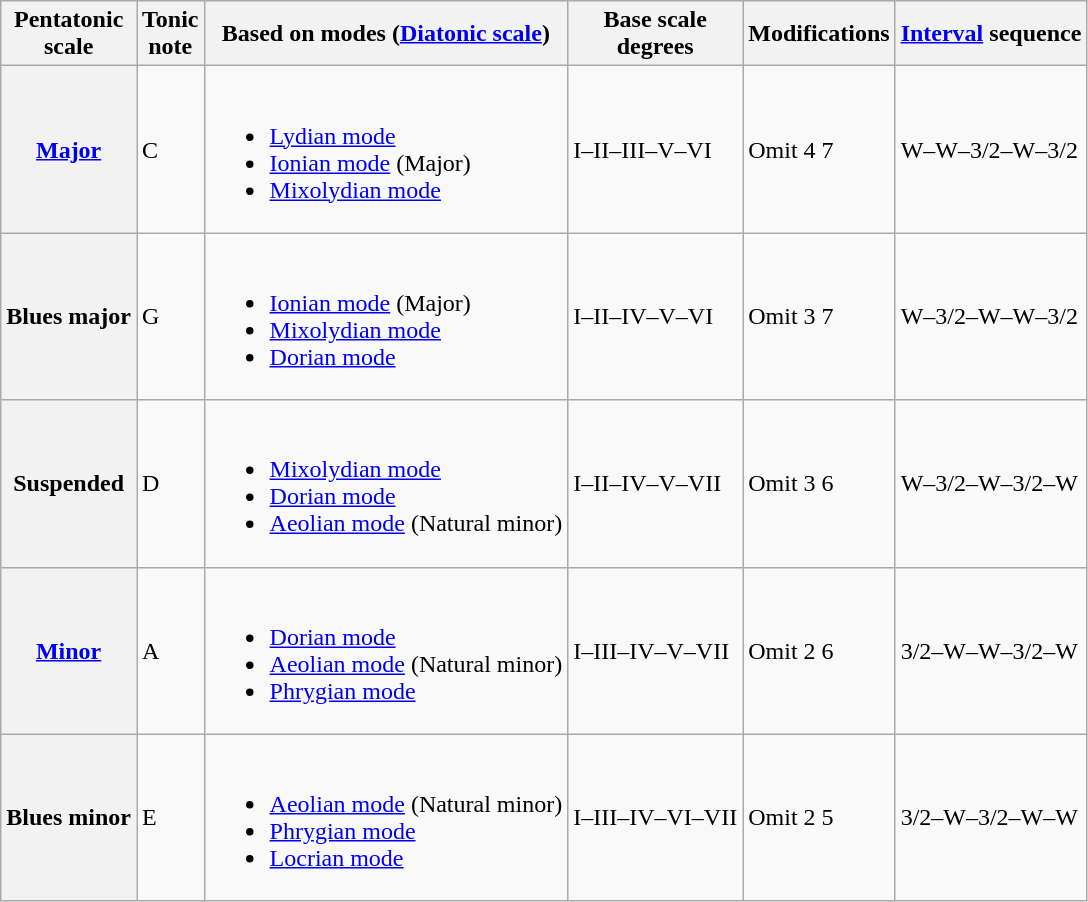<table class="wikitable">
<tr>
<th>Pentatonic<br>scale</th>
<th>Tonic<br>note</th>
<th>Based on modes (<a href='#'>Diatonic scale</a>)</th>
<th>Base scale<br>degrees</th>
<th>Modifications</th>
<th><a href='#'>Interval</a> sequence</th>
</tr>
<tr>
<th><a href='#'>Major</a></th>
<td>C</td>
<td><br><ul><li><a href='#'>Lydian mode</a></li><li><a href='#'>Ionian mode</a> (Major)</li><li><a href='#'>Mixolydian mode</a></li></ul></td>
<td>I–II–III–V–VI</td>
<td>Omit 4 7</td>
<td>W–W–3/2–W–3/2</td>
</tr>
<tr>
<th>Blues major</th>
<td>G</td>
<td><br><ul><li><a href='#'>Ionian mode</a> (Major)</li><li><a href='#'>Mixolydian mode</a></li><li><a href='#'>Dorian mode</a></li></ul></td>
<td>I–II–IV–V–VI</td>
<td>Omit 3 7</td>
<td>W–3/2–W–W–3/2</td>
</tr>
<tr>
<th>Suspended</th>
<td>D</td>
<td><br><ul><li><a href='#'>Mixolydian mode</a></li><li><a href='#'>Dorian mode</a></li><li><a href='#'>Aeolian mode</a> (Natural minor)</li></ul></td>
<td>I–II–IV–V–VII</td>
<td>Omit 3 6</td>
<td>W–3/2–W–3/2–W</td>
</tr>
<tr>
<th><a href='#'>Minor</a></th>
<td>A</td>
<td><br><ul><li><a href='#'>Dorian mode</a></li><li><a href='#'>Aeolian mode</a> (Natural minor)</li><li><a href='#'>Phrygian mode</a></li></ul></td>
<td>I–III–IV–V–VII</td>
<td>Omit 2 6</td>
<td>3/2–W–W–3/2–W</td>
</tr>
<tr>
<th>Blues minor</th>
<td>E</td>
<td><br><ul><li><a href='#'>Aeolian mode</a> (Natural minor)</li><li><a href='#'>Phrygian mode</a></li><li><a href='#'>Locrian mode</a></li></ul></td>
<td>I–III–IV–VI–VII</td>
<td>Omit 2 5</td>
<td>3/2–W–3/2–W–W</td>
</tr>
</table>
